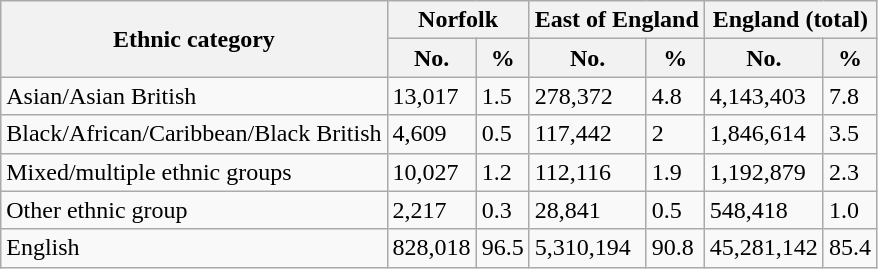<table class="wikitable">
<tr>
<th rowspan=2>Ethnic category</th>
<th colspan=2>Norfolk</th>
<th colspan=2>East of England</th>
<th colspan=2>England (total)</th>
</tr>
<tr>
<th>No.</th>
<th>%</th>
<th>No.</th>
<th>%</th>
<th>No.</th>
<th>%</th>
</tr>
<tr>
<td>Asian/Asian British</td>
<td>13,017</td>
<td>1.5</td>
<td>278,372</td>
<td>4.8</td>
<td>4,143,403</td>
<td>7.8</td>
</tr>
<tr>
<td>Black/African/Caribbean/Black British</td>
<td>4,609</td>
<td>0.5</td>
<td>117,442</td>
<td>2</td>
<td>1,846,614</td>
<td>3.5</td>
</tr>
<tr>
<td>Mixed/multiple ethnic groups</td>
<td>10,027</td>
<td>1.2</td>
<td>112,116</td>
<td>1.9</td>
<td>1,192,879</td>
<td>2.3</td>
</tr>
<tr>
<td>Other ethnic group</td>
<td>2,217</td>
<td>0.3</td>
<td>28,841</td>
<td>0.5</td>
<td>548,418</td>
<td>1.0</td>
</tr>
<tr>
<td>English</td>
<td>828,018</td>
<td>96.5</td>
<td>5,310,194</td>
<td>90.8</td>
<td>45,281,142</td>
<td>85.4</td>
</tr>
</table>
